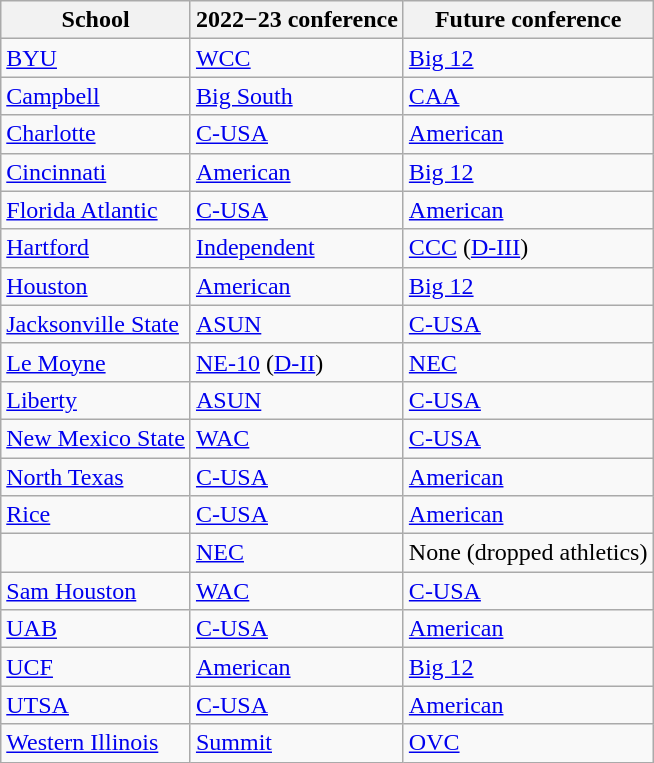<table class="wikitable sortable">
<tr>
<th>School</th>
<th>2022−23 conference</th>
<th>Future conference</th>
</tr>
<tr>
<td><a href='#'>BYU</a></td>
<td><a href='#'>WCC</a></td>
<td><a href='#'>Big 12</a></td>
</tr>
<tr>
<td><a href='#'>Campbell</a></td>
<td><a href='#'>Big South</a></td>
<td><a href='#'>CAA</a></td>
</tr>
<tr>
<td><a href='#'>Charlotte</a></td>
<td><a href='#'>C-USA</a></td>
<td><a href='#'>American</a></td>
</tr>
<tr>
<td><a href='#'>Cincinnati</a></td>
<td><a href='#'>American</a></td>
<td><a href='#'>Big 12</a></td>
</tr>
<tr>
<td><a href='#'>Florida Atlantic</a></td>
<td><a href='#'>C-USA</a></td>
<td><a href='#'>American</a></td>
</tr>
<tr>
<td><a href='#'>Hartford</a></td>
<td><a href='#'>Independent</a></td>
<td><a href='#'>CCC</a> (<a href='#'>D-III</a>)</td>
</tr>
<tr>
<td><a href='#'>Houston</a></td>
<td><a href='#'>American</a></td>
<td><a href='#'>Big 12</a></td>
</tr>
<tr>
<td><a href='#'>Jacksonville State</a></td>
<td><a href='#'>ASUN</a></td>
<td><a href='#'>C-USA</a></td>
</tr>
<tr>
<td><a href='#'>Le Moyne</a></td>
<td><a href='#'>NE-10</a> (<a href='#'>D-II</a>)</td>
<td><a href='#'>NEC</a></td>
</tr>
<tr>
<td><a href='#'>Liberty</a></td>
<td><a href='#'>ASUN</a></td>
<td><a href='#'>C-USA</a></td>
</tr>
<tr>
<td><a href='#'>New Mexico State</a></td>
<td><a href='#'>WAC</a></td>
<td><a href='#'>C-USA</a></td>
</tr>
<tr>
<td><a href='#'>North Texas</a></td>
<td><a href='#'>C-USA</a></td>
<td><a href='#'>American</a></td>
</tr>
<tr>
<td><a href='#'>Rice</a></td>
<td><a href='#'>C-USA</a></td>
<td><a href='#'>American</a></td>
</tr>
<tr>
<td></td>
<td><a href='#'>NEC</a></td>
<td>None (dropped athletics)</td>
</tr>
<tr>
<td><a href='#'>Sam Houston</a></td>
<td><a href='#'>WAC</a></td>
<td><a href='#'>C-USA</a></td>
</tr>
<tr>
<td><a href='#'>UAB</a></td>
<td><a href='#'>C-USA</a></td>
<td><a href='#'>American</a></td>
</tr>
<tr>
<td><a href='#'>UCF</a></td>
<td><a href='#'>American</a></td>
<td><a href='#'>Big 12</a></td>
</tr>
<tr>
<td><a href='#'>UTSA</a></td>
<td><a href='#'>C-USA</a></td>
<td><a href='#'>American</a></td>
</tr>
<tr>
<td><a href='#'>Western Illinois</a></td>
<td><a href='#'>Summit</a></td>
<td><a href='#'>OVC</a></td>
</tr>
</table>
